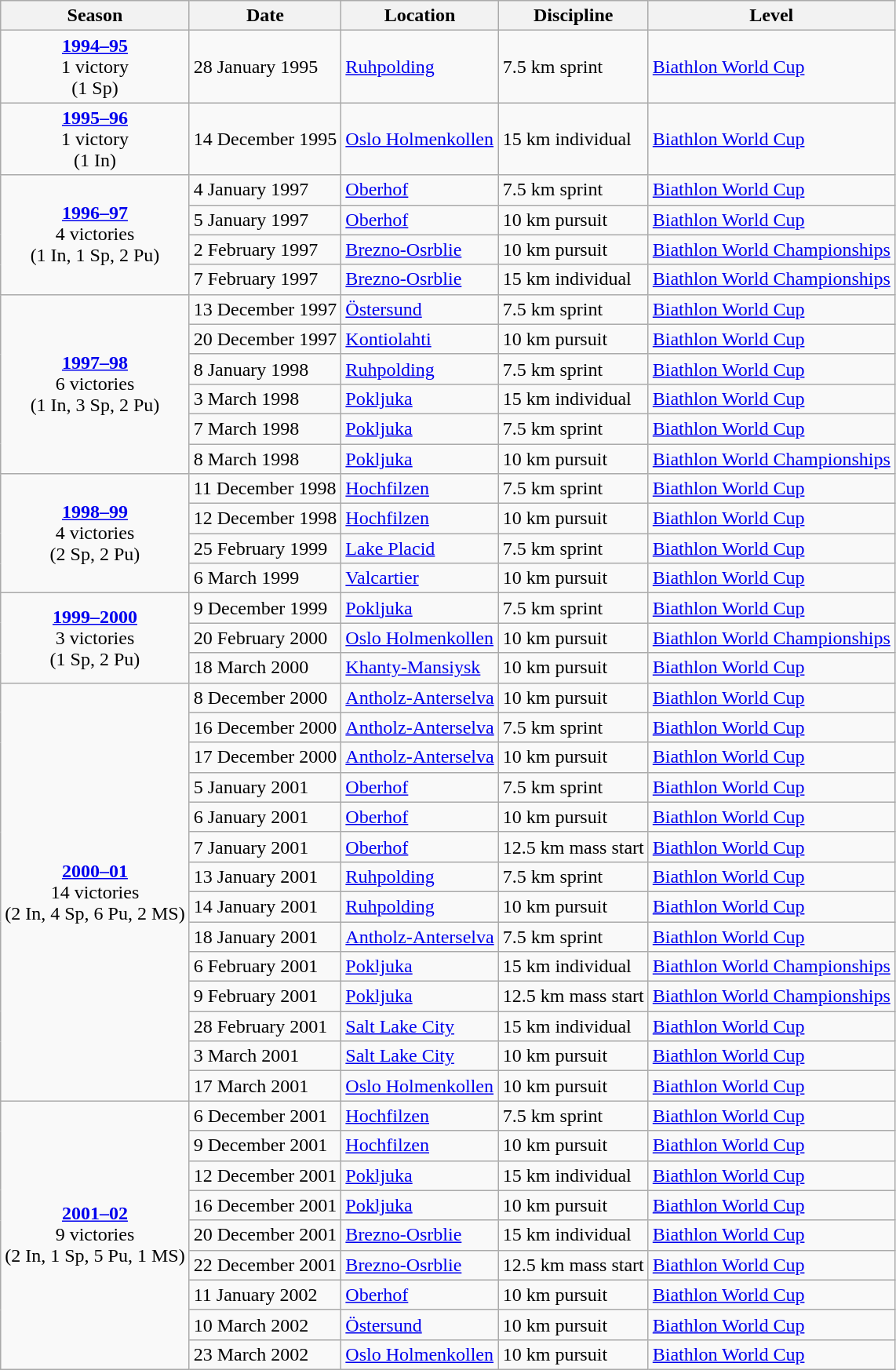<table class="wikitable sortable sticky-header">
<tr>
<th>Season</th>
<th>Date</th>
<th>Location</th>
<th>Discipline</th>
<th>Level</th>
</tr>
<tr>
<td rowspan="1" style="text-align:center;"><strong><a href='#'>1994–95</a></strong> <br>1 victory <br>(1 Sp)</td>
<td>28 January 1995</td>
<td> <a href='#'>Ruhpolding</a></td>
<td>7.5 km sprint</td>
<td><a href='#'>Biathlon World Cup</a></td>
</tr>
<tr>
<td rowspan="1" style="text-align:center;"><strong><a href='#'>1995–96</a></strong><br>1 victory <br>(1 In)</td>
<td>14 December 1995</td>
<td> <a href='#'>Oslo Holmenkollen</a></td>
<td>15 km individual</td>
<td><a href='#'>Biathlon World Cup</a></td>
</tr>
<tr>
<td rowspan="4" style="text-align:center;"><strong><a href='#'>1996–97</a></strong><br> 4 victories<br>(1 In, 1 Sp, 2 Pu)</td>
<td>4 January 1997</td>
<td> <a href='#'>Oberhof</a></td>
<td>7.5 km sprint</td>
<td><a href='#'>Biathlon World Cup</a></td>
</tr>
<tr>
<td>5 January 1997</td>
<td> <a href='#'>Oberhof</a></td>
<td>10 km pursuit</td>
<td><a href='#'>Biathlon World Cup</a></td>
</tr>
<tr>
<td>2 February 1997</td>
<td> <a href='#'>Brezno-Osrblie</a></td>
<td>10 km pursuit</td>
<td><a href='#'>Biathlon World Championships</a></td>
</tr>
<tr>
<td>7 February 1997</td>
<td> <a href='#'>Brezno-Osrblie</a></td>
<td>15 km individual</td>
<td><a href='#'>Biathlon World Championships</a></td>
</tr>
<tr>
<td rowspan="6" style="text-align:center;"><strong><a href='#'>1997–98</a></strong><br>6 victories<br>(1 In, 3 Sp, 2 Pu)</td>
<td>13 December 1997</td>
<td> <a href='#'>Östersund</a></td>
<td>7.5 km sprint</td>
<td><a href='#'>Biathlon World Cup</a></td>
</tr>
<tr>
<td>20 December 1997</td>
<td> <a href='#'>Kontiolahti</a></td>
<td>10 km pursuit</td>
<td><a href='#'>Biathlon World Cup</a></td>
</tr>
<tr>
<td>8 January 1998</td>
<td> <a href='#'>Ruhpolding</a></td>
<td>7.5 km sprint</td>
<td><a href='#'>Biathlon World Cup</a></td>
</tr>
<tr>
<td>3 March 1998</td>
<td> <a href='#'>Pokljuka</a></td>
<td>15 km individual</td>
<td><a href='#'>Biathlon World Cup</a></td>
</tr>
<tr>
<td>7 March 1998</td>
<td> <a href='#'>Pokljuka</a></td>
<td>7.5 km sprint</td>
<td><a href='#'>Biathlon World Cup</a></td>
</tr>
<tr>
<td>8 March 1998</td>
<td> <a href='#'>Pokljuka</a></td>
<td>10 km pursuit</td>
<td><a href='#'>Biathlon World Championships</a></td>
</tr>
<tr>
<td rowspan="4" style="text-align:center;"><strong><a href='#'>1998–99</a></strong><br>4 victories<br>(2 Sp, 2 Pu)</td>
<td>11 December 1998</td>
<td> <a href='#'>Hochfilzen</a></td>
<td>7.5 km sprint</td>
<td><a href='#'>Biathlon World Cup</a></td>
</tr>
<tr>
<td>12 December 1998</td>
<td> <a href='#'>Hochfilzen</a></td>
<td>10 km pursuit</td>
<td><a href='#'>Biathlon World Cup</a></td>
</tr>
<tr>
<td>25 February 1999</td>
<td> <a href='#'>Lake Placid</a></td>
<td>7.5 km sprint</td>
<td><a href='#'>Biathlon World Cup</a></td>
</tr>
<tr>
<td>6 March 1999</td>
<td> <a href='#'>Valcartier</a></td>
<td>10 km pursuit</td>
<td><a href='#'>Biathlon World Cup</a></td>
</tr>
<tr>
<td rowspan="3" style="text-align:center;"><strong><a href='#'>1999–2000</a></strong><br>3 victories<br>(1 Sp, 2 Pu)</td>
<td>9 December 1999</td>
<td> <a href='#'>Pokljuka</a></td>
<td>7.5 km sprint</td>
<td><a href='#'>Biathlon World Cup</a></td>
</tr>
<tr>
<td>20 February 2000</td>
<td> <a href='#'>Oslo Holmenkollen</a></td>
<td>10 km pursuit</td>
<td><a href='#'>Biathlon World Championships</a></td>
</tr>
<tr>
<td>18 March 2000</td>
<td> <a href='#'>Khanty-Mansiysk</a></td>
<td>10 km pursuit</td>
<td><a href='#'>Biathlon World Cup</a></td>
</tr>
<tr>
<td rowspan="14" style="text-align:center;"><strong><a href='#'>2000–01</a></strong><br>14 victories<br>(2 In, 4 Sp, 6 Pu, 2 MS)</td>
<td>8 December 2000</td>
<td> <a href='#'>Antholz-Anterselva</a></td>
<td>10 km pursuit</td>
<td><a href='#'>Biathlon World Cup</a></td>
</tr>
<tr>
<td>16 December 2000</td>
<td> <a href='#'>Antholz-Anterselva</a></td>
<td>7.5 km sprint</td>
<td><a href='#'>Biathlon World Cup</a></td>
</tr>
<tr>
<td>17 December 2000</td>
<td> <a href='#'>Antholz-Anterselva</a></td>
<td>10 km pursuit</td>
<td><a href='#'>Biathlon World Cup</a></td>
</tr>
<tr>
<td>5 January 2001</td>
<td> <a href='#'>Oberhof</a></td>
<td>7.5 km sprint</td>
<td><a href='#'>Biathlon World Cup</a></td>
</tr>
<tr>
<td>6 January 2001</td>
<td> <a href='#'>Oberhof</a></td>
<td>10 km pursuit</td>
<td><a href='#'>Biathlon World Cup</a></td>
</tr>
<tr>
<td>7 January 2001</td>
<td> <a href='#'>Oberhof</a></td>
<td>12.5 km mass start</td>
<td><a href='#'>Biathlon World Cup</a></td>
</tr>
<tr>
<td>13 January 2001</td>
<td> <a href='#'>Ruhpolding</a></td>
<td>7.5 km sprint</td>
<td><a href='#'>Biathlon World Cup</a></td>
</tr>
<tr>
<td>14 January 2001</td>
<td> <a href='#'>Ruhpolding</a></td>
<td>10 km pursuit</td>
<td><a href='#'>Biathlon World Cup</a></td>
</tr>
<tr>
<td>18 January 2001</td>
<td> <a href='#'>Antholz-Anterselva</a></td>
<td>7.5 km sprint</td>
<td><a href='#'>Biathlon World Cup</a></td>
</tr>
<tr>
<td>6 February 2001</td>
<td> <a href='#'>Pokljuka</a></td>
<td>15 km individual</td>
<td><a href='#'>Biathlon World Championships</a></td>
</tr>
<tr>
<td>9 February 2001</td>
<td> <a href='#'>Pokljuka</a></td>
<td>12.5 km mass start</td>
<td><a href='#'>Biathlon World Championships</a></td>
</tr>
<tr>
<td>28 February 2001</td>
<td> <a href='#'>Salt Lake City</a></td>
<td>15 km individual</td>
<td><a href='#'>Biathlon World Cup</a></td>
</tr>
<tr>
<td>3 March 2001</td>
<td> <a href='#'>Salt Lake City</a></td>
<td>10 km pursuit</td>
<td><a href='#'>Biathlon World Cup</a></td>
</tr>
<tr>
<td>17 March 2001</td>
<td> <a href='#'>Oslo Holmenkollen</a></td>
<td>10 km pursuit</td>
<td><a href='#'>Biathlon World Cup</a></td>
</tr>
<tr>
<td rowspan="9" style="text-align:center;"><strong><a href='#'>2001–02</a></strong><br>9 victories<br>(2 In, 1 Sp, 5 Pu, 1 MS)</td>
<td>6 December 2001</td>
<td> <a href='#'>Hochfilzen</a></td>
<td>7.5 km sprint</td>
<td><a href='#'>Biathlon World Cup</a></td>
</tr>
<tr>
<td>9 December 2001</td>
<td> <a href='#'>Hochfilzen</a></td>
<td>10 km pursuit</td>
<td><a href='#'>Biathlon World Cup</a></td>
</tr>
<tr>
<td>12 December 2001</td>
<td> <a href='#'>Pokljuka</a></td>
<td>15 km individual</td>
<td><a href='#'>Biathlon World Cup</a></td>
</tr>
<tr>
<td>16 December 2001</td>
<td> <a href='#'>Pokljuka</a></td>
<td>10 km pursuit</td>
<td><a href='#'>Biathlon World Cup</a></td>
</tr>
<tr>
<td>20 December 2001</td>
<td> <a href='#'>Brezno-Osrblie</a></td>
<td>15 km individual</td>
<td><a href='#'>Biathlon World Cup</a></td>
</tr>
<tr>
<td>22 December 2001</td>
<td> <a href='#'>Brezno-Osrblie</a></td>
<td>12.5 km mass start</td>
<td><a href='#'>Biathlon World Cup</a></td>
</tr>
<tr>
<td>11 January 2002</td>
<td> <a href='#'>Oberhof</a></td>
<td>10 km pursuit</td>
<td><a href='#'>Biathlon World Cup</a></td>
</tr>
<tr>
<td>10 March 2002</td>
<td> <a href='#'>Östersund</a></td>
<td>10 km pursuit</td>
<td><a href='#'>Biathlon World Cup</a></td>
</tr>
<tr>
<td>23 March 2002</td>
<td> <a href='#'>Oslo Holmenkollen</a></td>
<td>10 km pursuit</td>
<td><a href='#'>Biathlon World Cup</a></td>
</tr>
</table>
